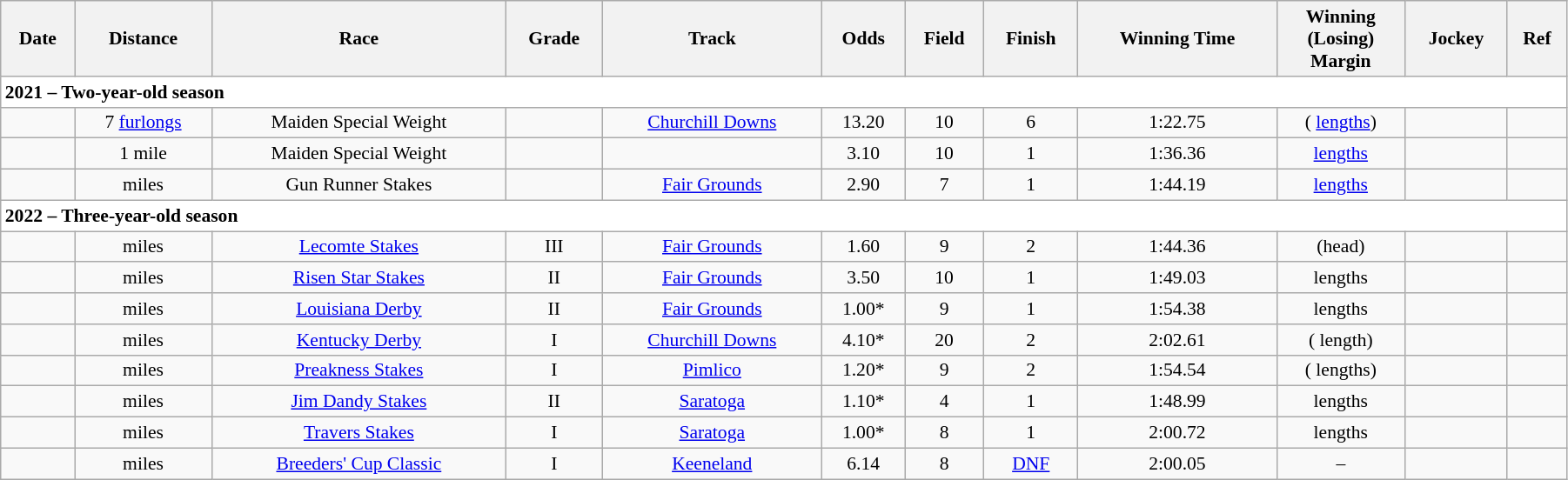<table class = "wikitable sortable" style="text-align:center; width:95%; font-size:90%">
<tr>
<th scope="col">Date</th>
<th scope="col">Distance</th>
<th scope="col">Race</th>
<th scope="col">Grade</th>
<th scope="col">Track</th>
<th scope="col">Odds</th>
<th scope="col">Field</th>
<th scope="col">Finish</th>
<th scope="col">Winning Time</th>
<th scope="col">Winning<br>(Losing)<br>Margin</th>
<th scope="col">Jockey</th>
<th scope="col" class="unsortable">Ref</th>
</tr>
<tr style="background-color:white">
<td align="left" colspan=12><strong>2021 – Two-year-old season</strong></td>
</tr>
<tr>
<td></td>
<td> 7 <a href='#'>furlongs</a></td>
<td>Maiden Special Weight</td>
<td></td>
<td><a href='#'>Churchill Downs</a></td>
<td>13.20</td>
<td>10</td>
<td>6</td>
<td>1:22.75</td>
<td>( <a href='#'>lengths</a>)</td>
<td></td>
<td></td>
</tr>
<tr>
<td></td>
<td> 1 mile</td>
<td>Maiden Special Weight</td>
<td></td>
<td></td>
<td>3.10</td>
<td>10</td>
<td>1</td>
<td>1:36.36</td>
<td> <a href='#'>lengths</a></td>
<td></td>
<td></td>
</tr>
<tr>
<td></td>
<td>  miles</td>
<td>Gun Runner Stakes</td>
<td></td>
<td><a href='#'>Fair Grounds</a></td>
<td>2.90</td>
<td>7</td>
<td>1</td>
<td>1:44.19</td>
<td> <a href='#'>lengths</a></td>
<td></td>
<td></td>
</tr>
<tr style="background-color:white">
<td align="left" colspan=12><strong>2022 – Three-year-old season</strong></td>
</tr>
<tr>
<td></td>
<td>  miles</td>
<td><a href='#'>Lecomte Stakes</a></td>
<td>III</td>
<td><a href='#'>Fair Grounds</a></td>
<td>1.60</td>
<td>9</td>
<td>2</td>
<td>1:44.36</td>
<td>(head)</td>
<td></td>
<td></td>
</tr>
<tr>
<td></td>
<td>  miles</td>
<td><a href='#'>Risen Star Stakes</a></td>
<td>II</td>
<td><a href='#'>Fair Grounds</a></td>
<td>3.50</td>
<td>10</td>
<td>1</td>
<td>1:49.03</td>
<td> lengths</td>
<td></td>
<td></td>
</tr>
<tr>
<td></td>
<td>  miles</td>
<td><a href='#'>Louisiana Derby</a></td>
<td>II</td>
<td><a href='#'>Fair Grounds</a></td>
<td>1.00*</td>
<td>9</td>
<td>1</td>
<td>1:54.38</td>
<td> lengths</td>
<td></td>
<td></td>
</tr>
<tr>
<td></td>
<td>  miles</td>
<td><a href='#'>Kentucky Derby</a></td>
<td>I</td>
<td><a href='#'>Churchill Downs</a></td>
<td>4.10*</td>
<td>20</td>
<td>2</td>
<td>2:02.61</td>
<td>( length)</td>
<td></td>
<td></td>
</tr>
<tr>
<td></td>
<td>  miles</td>
<td><a href='#'>Preakness Stakes</a></td>
<td>I</td>
<td><a href='#'>Pimlico</a></td>
<td>1.20*</td>
<td>9</td>
<td>2</td>
<td>1:54.54</td>
<td>( lengths)</td>
<td></td>
<td></td>
</tr>
<tr>
<td></td>
<td>  miles</td>
<td><a href='#'>Jim Dandy Stakes</a></td>
<td>II</td>
<td><a href='#'>Saratoga</a></td>
<td>1.10*</td>
<td>4</td>
<td>1</td>
<td>1:48.99</td>
<td> lengths</td>
<td></td>
<td></td>
</tr>
<tr>
<td></td>
<td>  miles</td>
<td><a href='#'>Travers Stakes</a></td>
<td>I</td>
<td><a href='#'>Saratoga</a></td>
<td>1.00*</td>
<td>8</td>
<td>1</td>
<td>2:00.72</td>
<td> lengths</td>
<td></td>
<td></td>
</tr>
<tr>
<td></td>
<td>  miles</td>
<td><a href='#'>Breeders' Cup Classic</a></td>
<td>I</td>
<td><a href='#'>Keeneland</a></td>
<td>6.14</td>
<td>8</td>
<td><a href='#'>DNF</a></td>
<td>2:00.05</td>
<td>–</td>
<td></td>
<td></td>
</tr>
</table>
